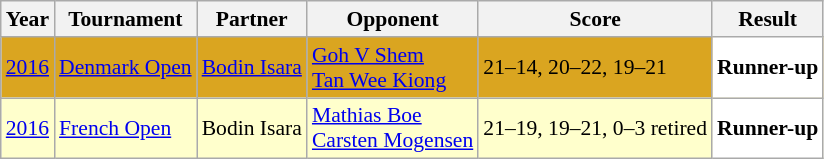<table class="sortable wikitable" style="font-size: 90%;">
<tr>
<th>Year</th>
<th>Tournament</th>
<th>Partner</th>
<th>Opponent</th>
<th>Score</th>
<th>Result</th>
</tr>
<tr style="background:#DAA520">
<td align="center"><a href='#'>2016</a></td>
<td align="left"><a href='#'>Denmark Open</a></td>
<td align="left"> <a href='#'>Bodin Isara</a></td>
<td align="left"> <a href='#'>Goh V Shem</a> <br>  <a href='#'>Tan Wee Kiong</a></td>
<td align="left">21–14, 20–22, 19–21</td>
<td style="text-align:left; background:white"> <strong>Runner-up</strong></td>
</tr>
<tr style="background:#FFFFCC">
<td align="center"><a href='#'>2016</a></td>
<td align="left"><a href='#'>French Open</a></td>
<td align="left"> Bodin Isara</td>
<td align="left"> <a href='#'>Mathias Boe</a> <br>  <a href='#'>Carsten Mogensen</a></td>
<td align="left">21–19, 19–21, 0–3 retired</td>
<td style="text-align:left; background:white"> <strong>Runner-up</strong></td>
</tr>
</table>
